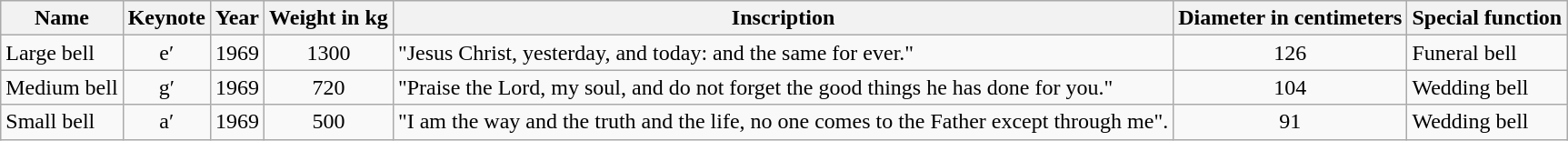<table class="wikitable">
<tr>
<th>Name</th>
<th>Keynote</th>
<th>Year</th>
<th>Weight in kg</th>
<th>Inscription</th>
<th>Diameter in centimeters</th>
<th>Special function</th>
</tr>
<tr>
<td>Large bell</td>
<td style="text-align:center;">e′</td>
<td style="text-align:right;">1969</td>
<td style="text-align:center;">1300</td>
<td>"Jesus Christ, yesterday, and today: and the same for ever."</td>
<td style="text-align:center;">126</td>
<td>Funeral bell</td>
</tr>
<tr>
<td>Medium bell</td>
<td style="text-align:center;">g′</td>
<td style="text-align:right;">1969</td>
<td style="text-align:center;">720</td>
<td>"Praise the Lord, my soul, and do not forget the good things he has done for you."</td>
<td style="text-align:center;">104</td>
<td>Wedding bell</td>
</tr>
<tr>
<td>Small bell</td>
<td style="text-align:center;">a′</td>
<td style="text-align:right;">1969</td>
<td style="text-align:center;">500</td>
<td>"I am the way and the truth and the life, no one comes to the Father except through me".</td>
<td style="text-align:center;">91</td>
<td>Wedding bell</td>
</tr>
</table>
